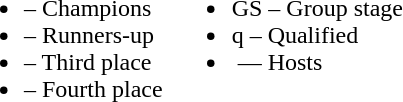<table border="0" cellpadding="2">
<tr valign="top">
<td><br><ul><li> – Champions</li><li> – Runners-up</li><li> – Third place</li><li> – Fourth place</li></ul></td>
<td><br><ul><li>GS – Group stage</li><li>q – Qualified</li><li> — Hosts</li></ul></td>
</tr>
</table>
